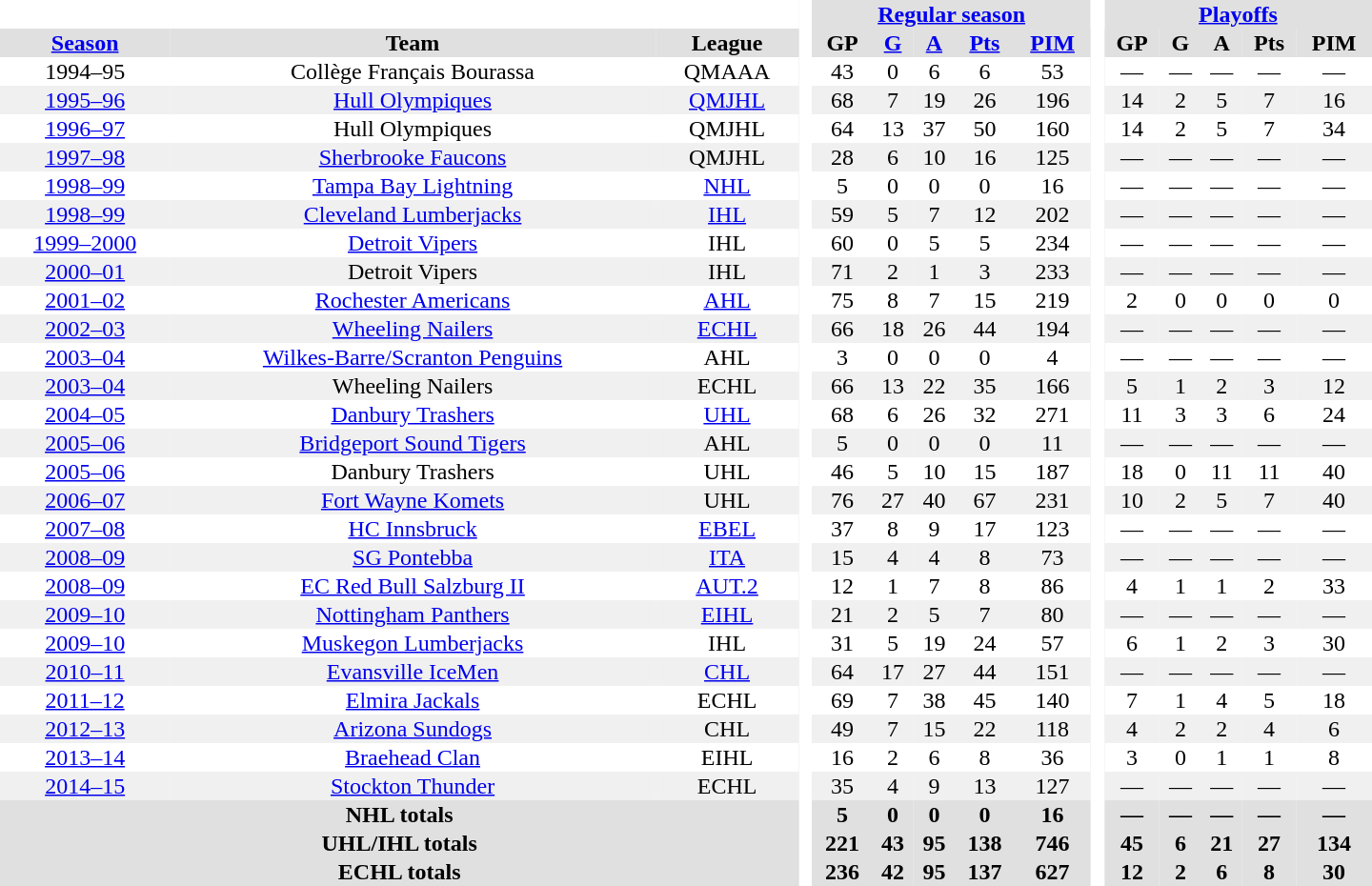<table border="0" cellpadding="1" cellspacing="0" style="text-align:center; width:60em">
<tr bgcolor="#e0e0e0">
<th colspan="3" bgcolor="#ffffff"> </th>
<th rowspan="99" bgcolor="#ffffff"> </th>
<th colspan="5"><a href='#'>Regular season</a></th>
<th rowspan="99" bgcolor="#ffffff"> </th>
<th colspan="5"><a href='#'>Playoffs</a></th>
</tr>
<tr bgcolor="#e0e0e0">
<th><a href='#'>Season</a></th>
<th>Team</th>
<th>League</th>
<th>GP</th>
<th><a href='#'>G</a></th>
<th><a href='#'>A</a></th>
<th><a href='#'>Pts</a></th>
<th><a href='#'>PIM</a></th>
<th>GP</th>
<th>G</th>
<th>A</th>
<th>Pts</th>
<th>PIM</th>
</tr>
<tr>
<td>1994–95</td>
<td>Collège Français Bourassa</td>
<td>QMAAA</td>
<td>43</td>
<td>0</td>
<td>6</td>
<td>6</td>
<td>53</td>
<td>—</td>
<td>—</td>
<td>—</td>
<td>—</td>
<td>—</td>
</tr>
<tr bgcolor="#f0f0f0">
<td><a href='#'>1995–96</a></td>
<td><a href='#'>Hull Olympiques</a></td>
<td><a href='#'>QMJHL</a></td>
<td>68</td>
<td>7</td>
<td>19</td>
<td>26</td>
<td>196</td>
<td>14</td>
<td>2</td>
<td>5</td>
<td>7</td>
<td>16</td>
</tr>
<tr>
<td><a href='#'>1996–97</a></td>
<td>Hull Olympiques</td>
<td>QMJHL</td>
<td>64</td>
<td>13</td>
<td>37</td>
<td>50</td>
<td>160</td>
<td>14</td>
<td>2</td>
<td>5</td>
<td>7</td>
<td>34</td>
</tr>
<tr bgcolor="#f0f0f0">
<td><a href='#'>1997–98</a></td>
<td><a href='#'>Sherbrooke Faucons</a></td>
<td>QMJHL</td>
<td>28</td>
<td>6</td>
<td>10</td>
<td>16</td>
<td>125</td>
<td>—</td>
<td>—</td>
<td>—</td>
<td>—</td>
<td>—</td>
</tr>
<tr>
<td><a href='#'>1998–99</a></td>
<td><a href='#'>Tampa Bay Lightning</a></td>
<td><a href='#'>NHL</a></td>
<td>5</td>
<td>0</td>
<td>0</td>
<td>0</td>
<td>16</td>
<td>—</td>
<td>—</td>
<td>—</td>
<td>—</td>
<td>—</td>
</tr>
<tr bgcolor="#f0f0f0">
<td><a href='#'>1998–99</a></td>
<td><a href='#'>Cleveland Lumberjacks</a></td>
<td><a href='#'>IHL</a></td>
<td>59</td>
<td>5</td>
<td>7</td>
<td>12</td>
<td>202</td>
<td>—</td>
<td>—</td>
<td>—</td>
<td>—</td>
<td>—</td>
</tr>
<tr>
<td><a href='#'>1999–2000</a></td>
<td><a href='#'>Detroit Vipers</a></td>
<td>IHL</td>
<td>60</td>
<td>0</td>
<td>5</td>
<td>5</td>
<td>234</td>
<td>—</td>
<td>—</td>
<td>—</td>
<td>—</td>
<td>—</td>
</tr>
<tr bgcolor="#f0f0f0">
<td><a href='#'>2000–01</a></td>
<td>Detroit Vipers</td>
<td>IHL</td>
<td>71</td>
<td>2</td>
<td>1</td>
<td>3</td>
<td>233</td>
<td>—</td>
<td>—</td>
<td>—</td>
<td>—</td>
<td>—</td>
</tr>
<tr>
<td><a href='#'>2001–02</a></td>
<td><a href='#'>Rochester Americans</a></td>
<td><a href='#'>AHL</a></td>
<td>75</td>
<td>8</td>
<td>7</td>
<td>15</td>
<td>219</td>
<td>2</td>
<td>0</td>
<td>0</td>
<td>0</td>
<td>0</td>
</tr>
<tr bgcolor="#f0f0f0">
<td><a href='#'>2002–03</a></td>
<td><a href='#'>Wheeling Nailers</a></td>
<td><a href='#'>ECHL</a></td>
<td>66</td>
<td>18</td>
<td>26</td>
<td>44</td>
<td>194</td>
<td>—</td>
<td>—</td>
<td>—</td>
<td>—</td>
<td>—</td>
</tr>
<tr>
<td><a href='#'>2003–04</a></td>
<td><a href='#'>Wilkes-Barre/Scranton Penguins</a></td>
<td>AHL</td>
<td>3</td>
<td>0</td>
<td>0</td>
<td>0</td>
<td>4</td>
<td>—</td>
<td>—</td>
<td>—</td>
<td>—</td>
<td>—</td>
</tr>
<tr bgcolor="#f0f0f0">
<td><a href='#'>2003–04</a></td>
<td>Wheeling Nailers</td>
<td>ECHL</td>
<td>66</td>
<td>13</td>
<td>22</td>
<td>35</td>
<td>166</td>
<td>5</td>
<td>1</td>
<td>2</td>
<td>3</td>
<td>12</td>
</tr>
<tr>
<td><a href='#'>2004–05</a></td>
<td><a href='#'>Danbury Trashers</a></td>
<td><a href='#'>UHL</a></td>
<td>68</td>
<td>6</td>
<td>26</td>
<td>32</td>
<td>271</td>
<td>11</td>
<td>3</td>
<td>3</td>
<td>6</td>
<td>24</td>
</tr>
<tr bgcolor="#f0f0f0">
<td><a href='#'>2005–06</a></td>
<td><a href='#'>Bridgeport Sound Tigers</a></td>
<td>AHL</td>
<td>5</td>
<td>0</td>
<td>0</td>
<td>0</td>
<td>11</td>
<td>—</td>
<td>—</td>
<td>—</td>
<td>—</td>
<td>—</td>
</tr>
<tr>
<td><a href='#'>2005–06</a></td>
<td>Danbury Trashers</td>
<td>UHL</td>
<td>46</td>
<td>5</td>
<td>10</td>
<td>15</td>
<td>187</td>
<td>18</td>
<td>0</td>
<td>11</td>
<td>11</td>
<td>40</td>
</tr>
<tr bgcolor="#f0f0f0">
<td><a href='#'>2006–07</a></td>
<td><a href='#'>Fort Wayne Komets</a></td>
<td>UHL</td>
<td>76</td>
<td>27</td>
<td>40</td>
<td>67</td>
<td>231</td>
<td>10</td>
<td>2</td>
<td>5</td>
<td>7</td>
<td>40</td>
</tr>
<tr>
<td><a href='#'>2007–08</a></td>
<td><a href='#'>HC Innsbruck</a></td>
<td><a href='#'>EBEL</a></td>
<td>37</td>
<td>8</td>
<td>9</td>
<td>17</td>
<td>123</td>
<td>—</td>
<td>—</td>
<td>—</td>
<td>—</td>
<td>—</td>
</tr>
<tr bgcolor="#f0f0f0">
<td><a href='#'>2008–09</a></td>
<td><a href='#'>SG Pontebba</a></td>
<td><a href='#'>ITA</a></td>
<td>15</td>
<td>4</td>
<td>4</td>
<td>8</td>
<td>73</td>
<td>—</td>
<td>—</td>
<td>—</td>
<td>—</td>
<td>—</td>
</tr>
<tr>
<td><a href='#'>2008–09</a></td>
<td><a href='#'>EC Red Bull Salzburg II</a></td>
<td><a href='#'>AUT.2</a></td>
<td>12</td>
<td>1</td>
<td>7</td>
<td>8</td>
<td>86</td>
<td>4</td>
<td>1</td>
<td>1</td>
<td>2</td>
<td>33</td>
</tr>
<tr bgcolor="#f0f0f0">
<td><a href='#'>2009–10</a></td>
<td><a href='#'>Nottingham Panthers</a></td>
<td><a href='#'>EIHL</a></td>
<td>21</td>
<td>2</td>
<td>5</td>
<td>7</td>
<td>80</td>
<td>—</td>
<td>—</td>
<td>—</td>
<td>—</td>
<td>—</td>
</tr>
<tr>
<td><a href='#'>2009–10</a></td>
<td><a href='#'>Muskegon Lumberjacks</a></td>
<td>IHL</td>
<td>31</td>
<td>5</td>
<td>19</td>
<td>24</td>
<td>57</td>
<td>6</td>
<td>1</td>
<td>2</td>
<td>3</td>
<td>30</td>
</tr>
<tr bgcolor="#f0f0f0">
<td><a href='#'>2010–11</a></td>
<td><a href='#'>Evansville IceMen</a></td>
<td><a href='#'>CHL</a></td>
<td>64</td>
<td>17</td>
<td>27</td>
<td>44</td>
<td>151</td>
<td>—</td>
<td>—</td>
<td>—</td>
<td>—</td>
<td>—</td>
</tr>
<tr>
<td><a href='#'>2011–12</a></td>
<td><a href='#'>Elmira Jackals</a></td>
<td>ECHL</td>
<td>69</td>
<td>7</td>
<td>38</td>
<td>45</td>
<td>140</td>
<td>7</td>
<td>1</td>
<td>4</td>
<td>5</td>
<td>18</td>
</tr>
<tr bgcolor="#f0f0f0">
<td><a href='#'>2012–13</a></td>
<td><a href='#'>Arizona Sundogs</a></td>
<td>CHL</td>
<td>49</td>
<td>7</td>
<td>15</td>
<td>22</td>
<td>118</td>
<td>4</td>
<td>2</td>
<td>2</td>
<td>4</td>
<td>6</td>
</tr>
<tr>
<td><a href='#'>2013–14</a></td>
<td><a href='#'>Braehead Clan</a></td>
<td>EIHL</td>
<td>16</td>
<td>2</td>
<td>6</td>
<td>8</td>
<td>36</td>
<td>3</td>
<td>0</td>
<td>1</td>
<td>1</td>
<td>8</td>
</tr>
<tr bgcolor="#f0f0f0">
<td><a href='#'>2014–15</a></td>
<td><a href='#'>Stockton Thunder</a></td>
<td>ECHL</td>
<td>35</td>
<td>4</td>
<td>9</td>
<td>13</td>
<td>127</td>
<td>—</td>
<td>—</td>
<td>—</td>
<td>—</td>
<td>—</td>
</tr>
<tr>
</tr>
<tr bgcolor="#e0e0e0">
<th colspan="3">NHL totals</th>
<th>5</th>
<th>0</th>
<th>0</th>
<th>0</th>
<th>16</th>
<th>—</th>
<th>—</th>
<th>—</th>
<th>—</th>
<th>—</th>
</tr>
<tr bgcolor="#e0e0e0">
<th colspan="3">UHL/IHL totals</th>
<th>221</th>
<th>43</th>
<th>95</th>
<th>138</th>
<th>746</th>
<th>45</th>
<th>6</th>
<th>21</th>
<th>27</th>
<th>134</th>
</tr>
<tr bgcolor="#e0e0e0">
<th colspan="3">ECHL totals</th>
<th>236</th>
<th>42</th>
<th>95</th>
<th>137</th>
<th>627</th>
<th>12</th>
<th>2</th>
<th>6</th>
<th>8</th>
<th>30</th>
</tr>
</table>
